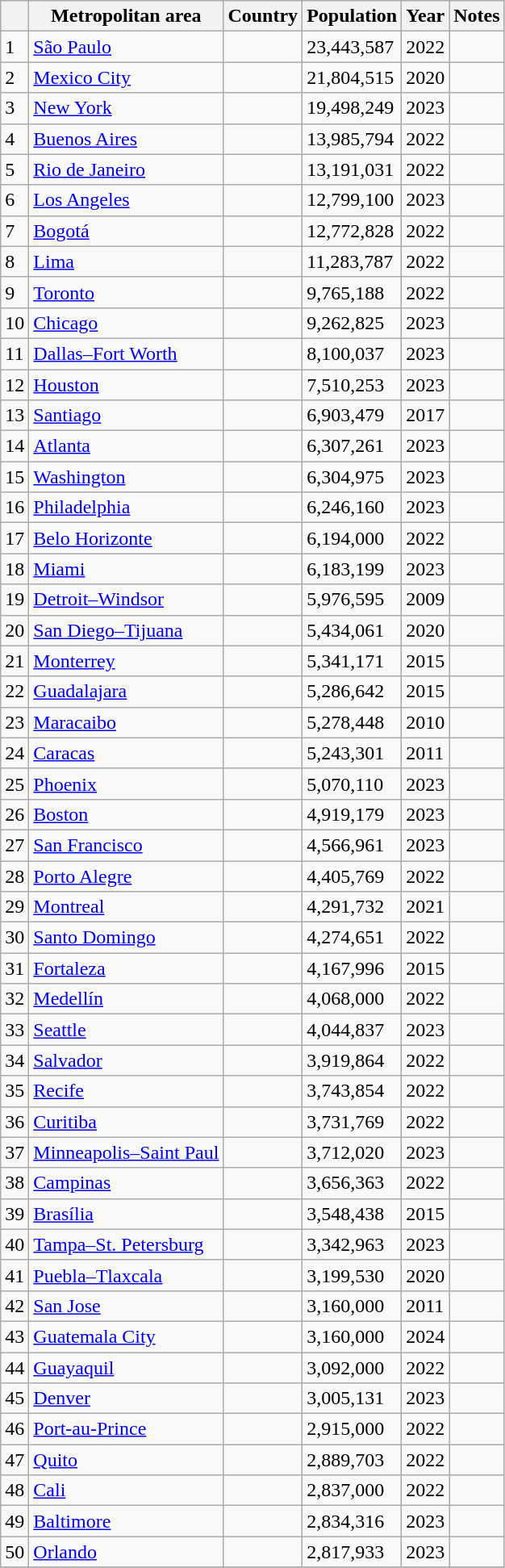<table class="wikitable sortable" style="margin: 1em 1em 1em 0; background: #f9f9f9; border: 1px #aaa solid; border-collapse: collapse">
<tr>
<th></th>
<th>Metropolitan area</th>
<th>Country</th>
<th data-sort-type="number">Population</th>
<th>Year</th>
<th>Notes</th>
</tr>
<tr style="vertical-align: top; text-align: left;">
<td>1</td>
<td><a href='#'>São Paulo</a></td>
<td></td>
<td>23,443,587</td>
<td>2022</td>
<td></td>
</tr>
<tr style="vertical-align: top; text-align: left;">
<td>2</td>
<td><a href='#'>Mexico City</a></td>
<td></td>
<td>21,804,515</td>
<td>2020</td>
<td></td>
</tr>
<tr style="vertical-align: top; text-align: left;">
<td>3</td>
<td><a href='#'>New York</a></td>
<td></td>
<td>19,498,249</td>
<td>2023</td>
<td></td>
</tr>
<tr style="vertical-align: top; text-align: left;">
<td>4</td>
<td><a href='#'>Buenos Aires</a></td>
<td></td>
<td>13,985,794</td>
<td>2022</td>
<td></td>
</tr>
<tr style="vertical-align: top; text-align: left;">
<td>5</td>
<td><a href='#'>Rio de Janeiro</a></td>
<td></td>
<td>13,191,031</td>
<td>2022</td>
<td></td>
</tr>
<tr style="vertical-align: top; text-align: left;">
<td>6</td>
<td><a href='#'>Los Angeles</a></td>
<td></td>
<td>12,799,100</td>
<td>2023</td>
<td></td>
</tr>
<tr style="vertical-align: top; text-align: left;">
<td>7</td>
<td><a href='#'>Bogotá</a></td>
<td></td>
<td>12,772,828</td>
<td>2022</td>
<td></td>
</tr>
<tr style="vertical-align: top; text-align: left;">
<td>8</td>
<td><a href='#'>Lima</a></td>
<td></td>
<td>11,283,787</td>
<td>2022</td>
<td></td>
</tr>
<tr style="vertical-align: top; text-align: left;">
<td>9</td>
<td><a href='#'>Toronto</a></td>
<td></td>
<td>9,765,188</td>
<td>2022</td>
<td></td>
</tr>
<tr style="vertical-align: top; text-align: left;">
<td>10</td>
<td><a href='#'>Chicago</a></td>
<td></td>
<td>9,262,825</td>
<td>2023</td>
<td></td>
</tr>
<tr style="vertical-align: top; text-align: left;">
<td>11</td>
<td><a href='#'>Dallas–Fort Worth</a></td>
<td></td>
<td>8,100,037</td>
<td>2023</td>
<td></td>
</tr>
<tr style="vertical-align: top; text-align: left;">
<td>12</td>
<td><a href='#'>Houston</a></td>
<td></td>
<td>7,510,253</td>
<td>2023</td>
<td></td>
</tr>
<tr style="vertical-align: top; text-align: left;">
<td>13</td>
<td><a href='#'>Santiago</a></td>
<td></td>
<td>6,903,479</td>
<td>2017</td>
<td></td>
</tr>
<tr style="vertical-align: top; text-align: left;">
<td>14</td>
<td><a href='#'>Atlanta</a></td>
<td></td>
<td>6,307,261</td>
<td>2023</td>
<td></td>
</tr>
<tr style="vertical-align: top; text-align: left;">
<td>15</td>
<td><a href='#'>Washington</a></td>
<td></td>
<td>6,304,975</td>
<td>2023</td>
<td></td>
</tr>
<tr style="vertical-align: top; text-align: left;">
<td>16</td>
<td><a href='#'>Philadelphia</a></td>
<td></td>
<td>6,246,160</td>
<td>2023</td>
<td></td>
</tr>
<tr style="vertical-align: top; text-align: left;">
<td>17</td>
<td><a href='#'>Belo Horizonte</a></td>
<td></td>
<td>6,194,000</td>
<td>2022</td>
<td></td>
</tr>
<tr style="vertical-align: top; text-align: left;">
<td>18</td>
<td><a href='#'>Miami</a></td>
<td></td>
<td>6,183,199</td>
<td>2023</td>
<td></td>
</tr>
<tr style="vertical-align: top; text-align: left;">
<td>19</td>
<td><a href='#'>Detroit–Windsor</a></td>
<td></td>
<td>5,976,595</td>
<td>2009</td>
<td></td>
</tr>
<tr style="vertical-align: top; text-align: left;">
<td>20</td>
<td><a href='#'>San Diego–Tijuana</a></td>
<td></td>
<td>5,434,061</td>
<td>2020</td>
<td></td>
</tr>
<tr style="vertical-align: top; text-align: left;">
<td>21</td>
<td><a href='#'>Monterrey</a></td>
<td></td>
<td>5,341,171</td>
<td>2015</td>
<td></td>
</tr>
<tr style="vertical-align: top; text-align: left;">
<td>22</td>
<td><a href='#'>Guadalajara</a></td>
<td></td>
<td>5,286,642</td>
<td>2015</td>
<td></td>
</tr>
<tr style="vertical-align: top; text-align: left;">
<td>23</td>
<td><a href='#'>Maracaibo</a></td>
<td></td>
<td>5,278,448</td>
<td>2010</td>
<td></td>
</tr>
<tr style="vertical-align: top; text-align: left;">
<td>24</td>
<td><a href='#'>Caracas</a></td>
<td></td>
<td>5,243,301</td>
<td>2011</td>
<td></td>
</tr>
<tr style="vertical-align: top; text-align: left;">
<td>25</td>
<td><a href='#'>Phoenix</a></td>
<td></td>
<td>5,070,110</td>
<td>2023</td>
<td></td>
</tr>
<tr style="vertical-align: top; text-align: left;">
<td>26</td>
<td><a href='#'>Boston</a></td>
<td></td>
<td>4,919,179</td>
<td>2023</td>
<td></td>
</tr>
<tr style="vertical-align: top; text-align: left;">
<td>27</td>
<td><a href='#'>San Francisco</a></td>
<td></td>
<td>4,566,961</td>
<td>2023</td>
<td></td>
</tr>
<tr style="vertical-align: top; text-align: left;">
<td>28</td>
<td><a href='#'>Porto Alegre</a></td>
<td></td>
<td>4,405,769</td>
<td>2022</td>
<td></td>
</tr>
<tr style="vertical-align: top; text-align: left;">
<td>29</td>
<td><a href='#'>Montreal</a></td>
<td></td>
<td>4,291,732</td>
<td>2021</td>
<td></td>
</tr>
<tr style="vertical-align: top; text-align: left;">
<td>30</td>
<td><a href='#'>Santo Domingo</a></td>
<td></td>
<td>4,274,651</td>
<td>2022</td>
<td></td>
</tr>
<tr style="vertical-align: top; text-align: left;">
<td>31</td>
<td><a href='#'>Fortaleza</a></td>
<td></td>
<td>4,167,996</td>
<td>2015</td>
<td></td>
</tr>
<tr style="vertical-align: top; text-align: left;">
<td>32</td>
<td><a href='#'>Medellín</a></td>
<td></td>
<td>4,068,000</td>
<td>2022</td>
<td></td>
</tr>
<tr style="vertical-align: top; text-align: left;">
<td>33</td>
<td><a href='#'>Seattle</a></td>
<td></td>
<td>4,044,837</td>
<td>2023</td>
<td></td>
</tr>
<tr style="vertical-align: top; text-align: left;">
<td>34</td>
<td><a href='#'>Salvador</a></td>
<td></td>
<td>3,919,864</td>
<td>2022</td>
<td></td>
</tr>
<tr style="vertical-align: top; text-align: left;">
<td>35</td>
<td><a href='#'>Recife</a></td>
<td></td>
<td>3,743,854</td>
<td>2022</td>
<td></td>
</tr>
<tr style="vertical-align: top; text-align: left;">
<td>36</td>
<td><a href='#'>Curitiba</a></td>
<td></td>
<td>3,731,769</td>
<td>2022</td>
<td></td>
</tr>
<tr style="vertical-align: top; text-align: left;">
<td>37</td>
<td><a href='#'>Minneapolis–Saint Paul</a></td>
<td></td>
<td>3,712,020</td>
<td>2023</td>
<td></td>
</tr>
<tr style="vertical-align: top; text-align: left;">
<td>38</td>
<td><a href='#'>Campinas</a></td>
<td></td>
<td>3,656,363</td>
<td>2022</td>
<td></td>
</tr>
<tr style="vertical-align: top; text-align: left;">
<td>39</td>
<td><a href='#'>Brasília</a></td>
<td></td>
<td>3,548,438</td>
<td>2015</td>
<td></td>
</tr>
<tr style="vertical-align: top; text-align: left;">
<td>40</td>
<td><a href='#'>Tampa–St. Petersburg</a></td>
<td></td>
<td>3,342,963</td>
<td>2023</td>
<td></td>
</tr>
<tr style="vertical-align: top; text-align: left;">
<td>41</td>
<td><a href='#'>Puebla–Tlaxcala</a></td>
<td></td>
<td>3,199,530</td>
<td>2020</td>
<td></td>
</tr>
<tr style="vertical-align: top; text-align: left;">
<td>42</td>
<td><a href='#'>San Jose</a></td>
<td></td>
<td>3,160,000</td>
<td>2011</td>
<td></td>
</tr>
<tr style="vertical-align: top; text-align: left;">
<td>43</td>
<td><a href='#'>Guatemala City</a></td>
<td></td>
<td>3,160,000</td>
<td>2024</td>
<td></td>
</tr>
<tr style="vertical-align: top; text-align: left;">
<td>44</td>
<td><a href='#'>Guayaquil</a></td>
<td></td>
<td>3,092,000</td>
<td>2022</td>
<td></td>
</tr>
<tr style="vertical-align: top; text-align: left;">
<td>45</td>
<td><a href='#'>Denver</a></td>
<td></td>
<td>3,005,131</td>
<td>2023</td>
<td></td>
</tr>
<tr style="vertical-align: top; text-align: left;">
<td>46</td>
<td><a href='#'>Port-au-Prince</a></td>
<td></td>
<td>2,915,000</td>
<td>2022</td>
<td></td>
</tr>
<tr style="vertical-align: top; text-align: left;">
<td>47</td>
<td><a href='#'>Quito</a></td>
<td></td>
<td>2,889,703</td>
<td>2022</td>
<td></td>
</tr>
<tr style="vertical-align: top; text-align: left;">
<td>48</td>
<td><a href='#'>Cali</a></td>
<td></td>
<td>2,837,000</td>
<td>2022</td>
<td></td>
</tr>
<tr style="vertical-align: top; text-align: left;">
<td>49</td>
<td><a href='#'>Baltimore</a></td>
<td></td>
<td>2,834,316</td>
<td>2023</td>
<td></td>
</tr>
<tr>
<td>50</td>
<td><a href='#'>Orlando</a></td>
<td></td>
<td>2,817,933</td>
<td>2023</td>
<td></td>
</tr>
<tr style="vertical-align: top; text-align: left;">
</tr>
</table>
